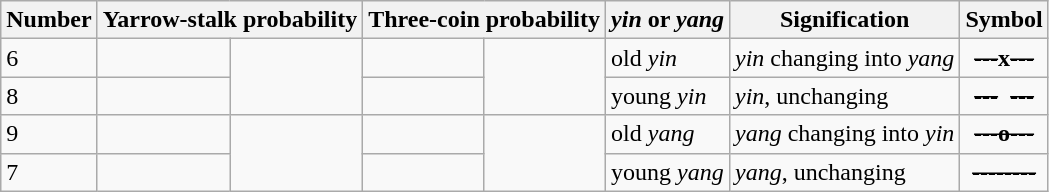<table class="wikitable sortable">
<tr>
<th>Number</th>
<th colspan="2">Yarrow-stalk probability</th>
<th colspan="2">Three-coin probability</th>
<th><em>yin</em> or <em>yang</em></th>
<th>Signification</th>
<th>Symbol</th>
</tr>
<tr>
<td>6</td>
<td></td>
<td rowspan="2"></td>
<td></td>
<td rowspan="2"></td>
<td>old <em>yin</em></td>
<td><em>yin</em> changing into <em>yang</em></td>
<td style="text-align:center;"><s><strong>---</strong></s><strong>x</strong><s><strong>---</strong></s></td>
</tr>
<tr>
<td>8</td>
<td></td>
<td></td>
<td>young <em>yin</em></td>
<td><em>yin</em>, unchanging</td>
<td style="text-align:center;"><s><strong>---</strong></s>  <s><strong>---</strong></s></td>
</tr>
<tr>
<td>9</td>
<td></td>
<td rowspan="2"></td>
<td></td>
<td rowspan="2"></td>
<td>old <em>yang</em></td>
<td><em>yang</em> changing into <em>yin</em></td>
<td style="text-align:center;"><s><strong>---o---</strong></s></td>
</tr>
<tr>
<td>7</td>
<td></td>
<td></td>
<td>young <em>yang</em></td>
<td><em>yang</em>, unchanging</td>
<td style="text-align:center;"><s><strong>--------</strong></s></td>
</tr>
</table>
